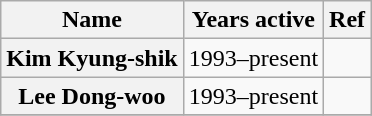<table class="wikitable plainrowheaders sortable" style="text-align:center">
<tr>
<th>Name</th>
<th>Years active</th>
<th class="unsortable">Ref</th>
</tr>
<tr>
<th scope="row">Kim Kyung-shik</th>
<td>1993–present</td>
<td></td>
</tr>
<tr>
<th scope="row">Lee Dong-woo</th>
<td>1993–present</td>
<td></td>
</tr>
<tr>
</tr>
</table>
